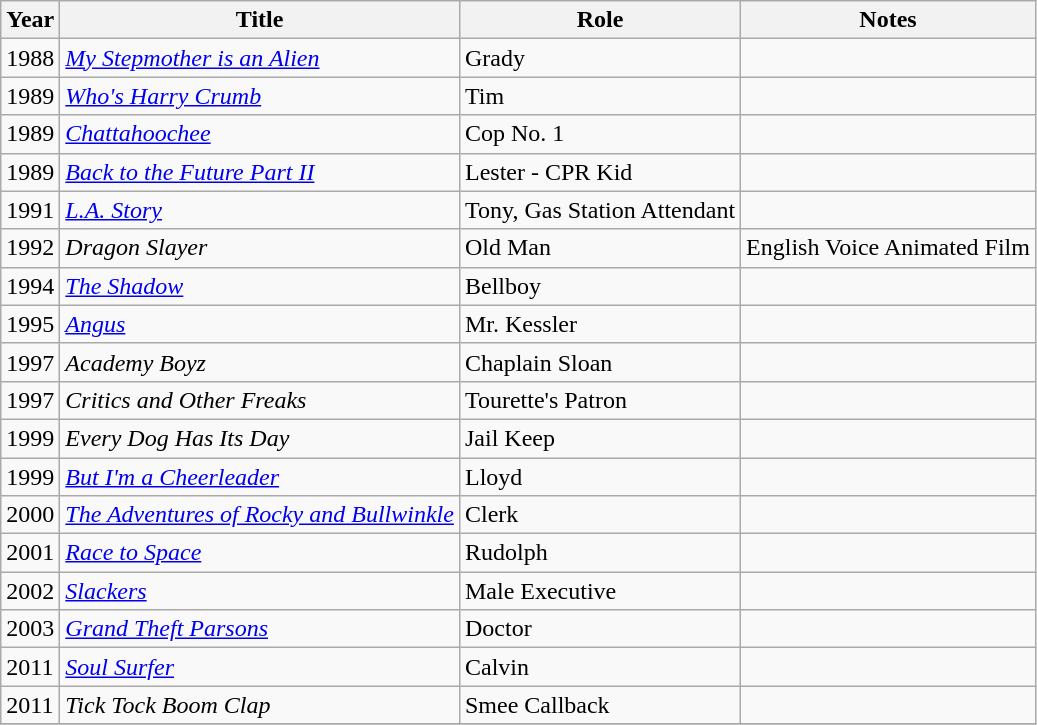<table class = "wikitable sortable">
<tr>
<th>Year</th>
<th>Title</th>
<th>Role</th>
<th>Notes</th>
</tr>
<tr>
<td>1988</td>
<td><em><a href='#'>My Stepmother is an Alien</a></em></td>
<td>Grady</td>
<td></td>
</tr>
<tr>
<td>1989</td>
<td><em><a href='#'>Who's Harry Crumb</a></em></td>
<td>Tim</td>
<td></td>
</tr>
<tr>
<td>1989</td>
<td><em><a href='#'>Chattahoochee</a></em></td>
<td>Cop No. 1</td>
<td></td>
</tr>
<tr>
<td>1989</td>
<td><em><a href='#'>Back to the Future Part II</a></em></td>
<td>Lester - CPR Kid</td>
<td></td>
</tr>
<tr>
<td>1991</td>
<td><em><a href='#'>L.A. Story</a></em></td>
<td>Tony, Gas Station Attendant</td>
<td></td>
</tr>
<tr>
<td>1992</td>
<td><em>Dragon Slayer</em></td>
<td>Old Man</td>
<td>English Voice Animated Film</td>
</tr>
<tr>
<td>1994</td>
<td><em><a href='#'> The Shadow</a></em></td>
<td>Bellboy</td>
<td></td>
</tr>
<tr>
<td>1995</td>
<td><em><a href='#'> Angus</a></em></td>
<td>Mr. Kessler</td>
<td></td>
</tr>
<tr>
<td>1997</td>
<td><em>Academy Boyz</em></td>
<td>Chaplain Sloan</td>
<td></td>
</tr>
<tr>
<td>1997</td>
<td><em>Critics and Other Freaks</em></td>
<td>Tourette's Patron</td>
<td></td>
</tr>
<tr>
<td>1999</td>
<td><em>Every Dog Has Its Day</em></td>
<td>Jail Keep</td>
<td></td>
</tr>
<tr>
<td>1999</td>
<td><em><a href='#'>But I'm a Cheerleader</a></em></td>
<td>Lloyd</td>
<td></td>
</tr>
<tr>
<td>2000</td>
<td><em><a href='#'> The Adventures of Rocky and Bullwinkle</a></em></td>
<td>Clerk</td>
<td></td>
</tr>
<tr>
<td>2001</td>
<td><em><a href='#'>Race to Space</a></em></td>
<td>Rudolph</td>
<td></td>
</tr>
<tr>
<td>2002</td>
<td><em><a href='#'> Slackers</a></em></td>
<td>Male Executive</td>
<td></td>
</tr>
<tr>
<td>2003</td>
<td><em><a href='#'>Grand Theft Parsons</a></em></td>
<td>Doctor</td>
<td></td>
</tr>
<tr>
<td>2011</td>
<td><em><a href='#'> Soul Surfer</a></em></td>
<td>Calvin</td>
<td></td>
</tr>
<tr>
<td>2011</td>
<td><em>Tick Tock Boom Clap</em></td>
<td>Smee Callback</td>
<td></td>
</tr>
<tr>
</tr>
</table>
